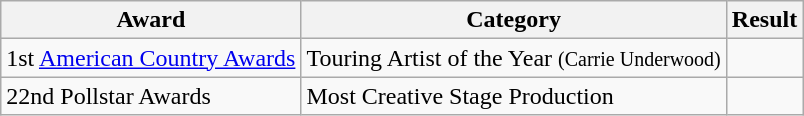<table class="wikitable">
<tr>
<th>Award</th>
<th>Category</th>
<th>Result</th>
</tr>
<tr>
<td>1st <a href='#'>American Country Awards</a></td>
<td>Touring Artist of the Year <small>(Carrie Underwood)</small></td>
<td></td>
</tr>
<tr>
<td>22nd Pollstar Awards</td>
<td>Most Creative Stage Production</td>
<td></td>
</tr>
</table>
